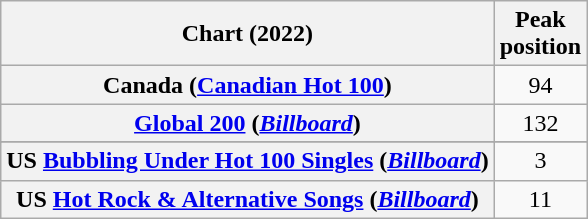<table class="wikitable sortable plainrowheaders" style="text-align:center">
<tr>
<th scope="col">Chart (2022)</th>
<th scope="col">Peak<br>position</th>
</tr>
<tr>
<th scope="row">Canada (<a href='#'>Canadian Hot 100</a>)</th>
<td>94</td>
</tr>
<tr>
<th scope="row"><a href='#'>Global 200</a> (<em><a href='#'>Billboard</a></em>)</th>
<td>132</td>
</tr>
<tr>
</tr>
<tr>
</tr>
<tr>
</tr>
<tr>
<th scope="row">US <a href='#'>Bubbling Under Hot 100 Singles</a> (<em><a href='#'>Billboard</a></em>)</th>
<td>3</td>
</tr>
<tr>
<th scope="row">US <a href='#'>Hot Rock & Alternative Songs</a> (<em><a href='#'>Billboard</a></em>)</th>
<td>11</td>
</tr>
</table>
